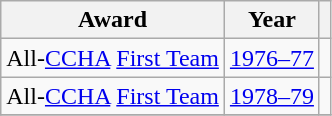<table class="wikitable">
<tr>
<th>Award</th>
<th>Year</th>
<th></th>
</tr>
<tr>
<td>All-<a href='#'>CCHA</a> <a href='#'>First Team</a></td>
<td><a href='#'>1976–77</a></td>
<td></td>
</tr>
<tr>
<td>All-<a href='#'>CCHA</a> <a href='#'>First Team</a></td>
<td><a href='#'>1978–79</a></td>
<td></td>
</tr>
<tr>
</tr>
</table>
